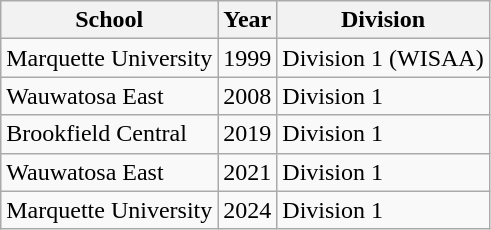<table class="wikitable">
<tr>
<th>School</th>
<th>Year</th>
<th>Division</th>
</tr>
<tr>
<td>Marquette University</td>
<td>1999</td>
<td>Division 1 (WISAA)</td>
</tr>
<tr>
<td>Wauwatosa East</td>
<td>2008</td>
<td>Division 1</td>
</tr>
<tr>
<td>Brookfield Central</td>
<td>2019</td>
<td>Division 1</td>
</tr>
<tr>
<td>Wauwatosa East</td>
<td>2021</td>
<td>Division 1</td>
</tr>
<tr>
<td>Marquette University</td>
<td>2024</td>
<td>Division 1</td>
</tr>
</table>
